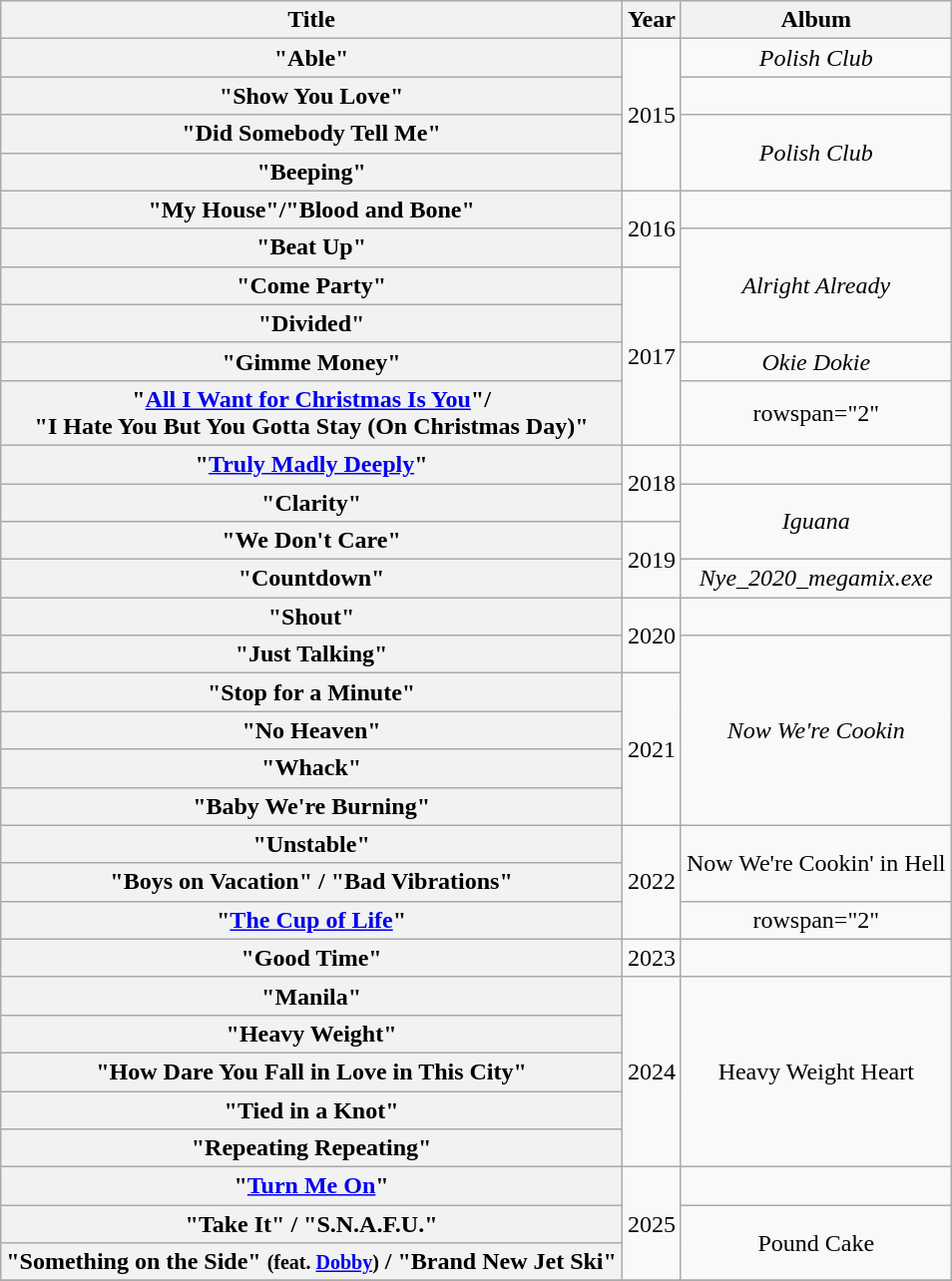<table class="wikitable plainrowheaders" style="text-align:center;">
<tr>
<th scope="col" rowspan="1">Title</th>
<th scope="col" rowspan="1">Year</th>
<th scope="col" rowspan="1">Album</th>
</tr>
<tr>
<th scope="row">"Able"</th>
<td rowspan="4">2015</td>
<td><em>Polish Club</em></td>
</tr>
<tr>
<th scope="row">"Show You Love"</th>
<td></td>
</tr>
<tr>
<th scope="row">"Did Somebody Tell Me"</th>
<td rowspan="2"><em>Polish Club</em></td>
</tr>
<tr>
<th scope="row">"Beeping"</th>
</tr>
<tr>
<th scope="row">"My House"/"Blood and Bone"</th>
<td rowspan="2">2016</td>
<td></td>
</tr>
<tr>
<th scope="row">"Beat Up"</th>
<td rowspan="3"><em>Alright Already</em></td>
</tr>
<tr>
<th scope="row">"Come Party"</th>
<td rowspan="4">2017</td>
</tr>
<tr>
<th scope="row">"Divided"</th>
</tr>
<tr>
<th scope="row">"Gimme Money"</th>
<td><em>Okie Dokie</em></td>
</tr>
<tr>
<th scope="row">"<a href='#'>All I Want for Christmas Is You</a>"/<br>"I Hate You But You Gotta Stay (On Christmas Day)"</th>
<td>rowspan="2" </td>
</tr>
<tr>
<th scope="row">"<a href='#'>Truly Madly Deeply</a>"</th>
<td rowspan="2">2018</td>
</tr>
<tr>
<th scope="row">"Clarity"</th>
<td rowspan="2"><em>Iguana</em></td>
</tr>
<tr>
<th scope="row">"We Don't Care"</th>
<td rowspan="2">2019</td>
</tr>
<tr>
<th scope="row">"Countdown"</th>
<td><em>Nye_2020_megamix.exe</em></td>
</tr>
<tr>
<th scope="row">"Shout"</th>
<td rowspan="2">2020</td>
<td></td>
</tr>
<tr>
<th scope="row">"Just Talking"</th>
<td rowspan="5"><em>Now We're Cookin<strong></td>
</tr>
<tr>
<th scope="row">"Stop for a Minute"</th>
<td rowspan="4">2021</td>
</tr>
<tr>
<th scope="row">"No Heaven"</th>
</tr>
<tr>
<th scope="row">"Whack"</th>
</tr>
<tr>
<th scope="row">"Baby We're Burning"</th>
</tr>
<tr>
<th scope="row">"Unstable"</th>
<td rowspan="3">2022</td>
<td rowspan="2"></em>Now We're Cookin' in Hell<em></td>
</tr>
<tr>
<th scope="row">"Boys on Vacation" / "Bad Vibrations"</th>
</tr>
<tr>
<th scope="row">"<a href='#'>The Cup of Life</a>"</th>
<td>rowspan="2" </td>
</tr>
<tr>
<th scope="row">"Good Time"</th>
<td>2023</td>
</tr>
<tr>
<th scope="row">"Manila"</th>
<td rowspan="5">2024</td>
<td rowspan="5"></em>Heavy Weight Heart<em></td>
</tr>
<tr>
<th scope="row">"Heavy Weight"</th>
</tr>
<tr>
<th scope="row">"How Dare You Fall in Love in This City"</th>
</tr>
<tr>
<th scope="row">"Tied in a Knot"</th>
</tr>
<tr>
<th scope="row">"Repeating Repeating"</th>
</tr>
<tr>
<th scope="row">"<a href='#'>Turn Me On</a>"</th>
<td rowspan="3">2025</td>
<td></td>
</tr>
<tr>
<th scope="row">"Take It" / "S.N.A.F.U."</th>
<td rowspan="2"></em>Pound Cake<em></td>
</tr>
<tr>
<th scope="row">"Something on the Side" <small>(feat. <a href='#'>Dobby</a>)</small> / "Brand New Jet Ski"</th>
</tr>
<tr>
</tr>
</table>
